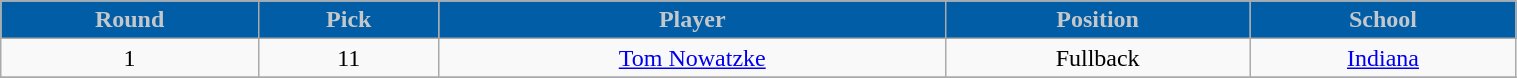<table class="wikitable" width="80%">
<tr align="center"  style="background:#005da6;color:#c4c8cb;">
<td><strong>Round</strong></td>
<td><strong>Pick</strong></td>
<td><strong>Player</strong></td>
<td><strong>Position</strong></td>
<td><strong>School</strong></td>
</tr>
<tr align="center" bgcolor="">
<td>1</td>
<td>11</td>
<td><a href='#'>Tom Nowatzke</a></td>
<td>Fullback</td>
<td><a href='#'>Indiana</a></td>
</tr>
<tr align="center" bgcolor="">
</tr>
</table>
